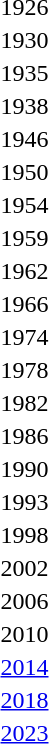<table>
<tr>
<td>1926</td>
<td></td>
<td></td>
<td></td>
</tr>
<tr>
<td>1930</td>
<td></td>
<td></td>
<td><br></td>
</tr>
<tr>
<td>1935</td>
<td></td>
<td></td>
<td></td>
</tr>
<tr>
<td>1938</td>
<td></td>
<td></td>
<td></td>
</tr>
<tr>
<td>1946</td>
<td></td>
<td></td>
<td></td>
</tr>
<tr>
<td>1950</td>
<td></td>
<td></td>
<td></td>
</tr>
<tr>
<td>1954</td>
<td></td>
<td></td>
<td></td>
</tr>
<tr>
<td>1959</td>
<td></td>
<td></td>
<td></td>
</tr>
<tr>
<td>1962</td>
<td></td>
<td></td>
<td></td>
</tr>
<tr>
<td>1966</td>
<td></td>
<td></td>
<td></td>
</tr>
<tr>
<td>1974</td>
<td></td>
<td></td>
<td></td>
</tr>
<tr>
<td>1978</td>
<td></td>
<td></td>
<td></td>
</tr>
<tr>
<td>1982</td>
<td></td>
<td></td>
<td></td>
</tr>
<tr>
<td>1986</td>
<td></td>
<td></td>
<td><br></td>
</tr>
<tr>
<td>1990</td>
<td></td>
<td></td>
<td><br></td>
</tr>
<tr>
<td>1993</td>
<td></td>
<td></td>
<td><br></td>
</tr>
<tr>
<td>1998</td>
<td></td>
<td></td>
<td><br></td>
</tr>
<tr>
<td>2002</td>
<td></td>
<td></td>
<td><br></td>
</tr>
<tr>
<td>2006</td>
<td></td>
<td></td>
<td><br></td>
</tr>
<tr>
<td rowspan=2>2010</td>
<td rowspan=2></td>
<td rowspan=2></td>
<td></td>
</tr>
<tr>
<td></td>
</tr>
<tr>
<td><a href='#'>2014</a></td>
<td></td>
<td></td>
<td></td>
</tr>
<tr>
<td><a href='#'>2018</a></td>
<td></td>
<td></td>
<td></td>
</tr>
<tr>
<td><a href='#'>2023</a></td>
<td></td>
<td></td>
<td></td>
</tr>
<tr>
</tr>
</table>
